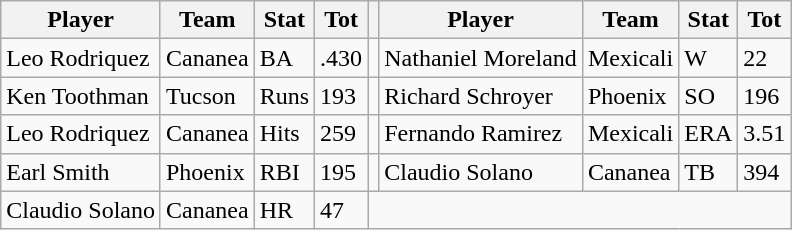<table class="wikitable">
<tr>
<th>Player</th>
<th>Team</th>
<th>Stat</th>
<th>Tot</th>
<th></th>
<th>Player</th>
<th>Team</th>
<th>Stat</th>
<th>Tot</th>
</tr>
<tr>
<td>Leo Rodriquez</td>
<td>Cananea</td>
<td>BA</td>
<td>.430</td>
<td></td>
<td>Nathaniel Moreland</td>
<td>Mexicali</td>
<td>W</td>
<td>22</td>
</tr>
<tr>
<td>Ken Toothman</td>
<td>Tucson</td>
<td>Runs</td>
<td>193</td>
<td></td>
<td>Richard Schroyer</td>
<td>Phoenix</td>
<td>SO</td>
<td>196</td>
</tr>
<tr>
<td>Leo Rodriquez</td>
<td>Cananea</td>
<td>Hits</td>
<td>259</td>
<td></td>
<td>Fernando Ramirez</td>
<td>Mexicali</td>
<td>ERA</td>
<td>3.51</td>
</tr>
<tr>
<td>Earl Smith</td>
<td>Phoenix</td>
<td>RBI</td>
<td>195</td>
<td></td>
<td>Claudio Solano</td>
<td>Cananea</td>
<td>TB</td>
<td>394</td>
</tr>
<tr>
<td>Claudio Solano</td>
<td>Cananea</td>
<td>HR</td>
<td>47</td>
</tr>
</table>
